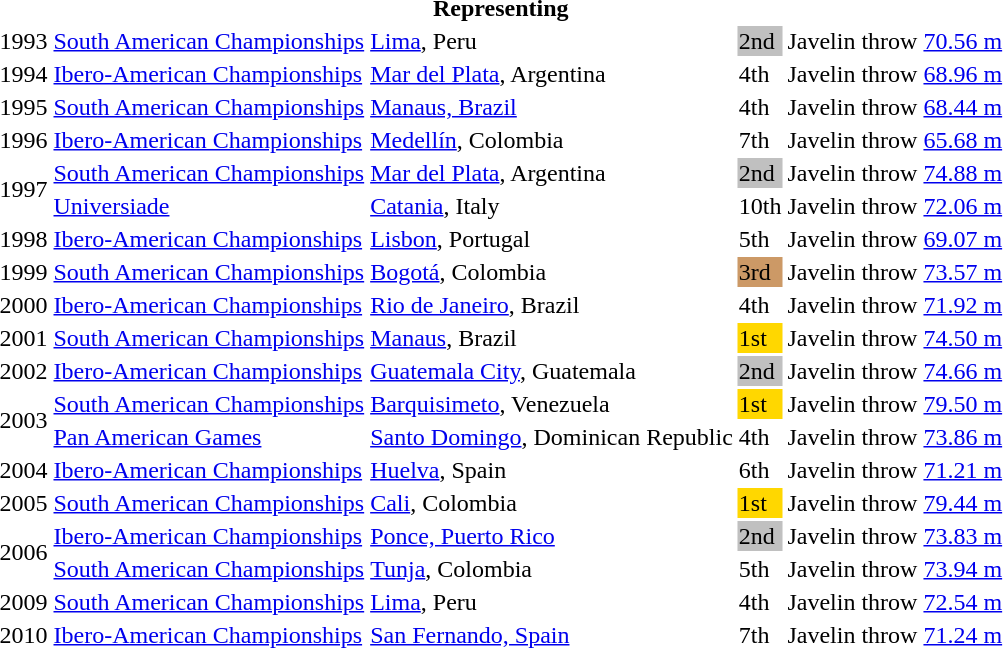<table>
<tr>
<th colspan="6">Representing </th>
</tr>
<tr>
<td>1993</td>
<td><a href='#'>South American Championships</a></td>
<td><a href='#'>Lima</a>, Peru</td>
<td bgcolor=silver>2nd</td>
<td>Javelin throw</td>
<td><a href='#'>70.56 m</a></td>
</tr>
<tr>
<td>1994</td>
<td><a href='#'>Ibero-American Championships</a></td>
<td><a href='#'>Mar del Plata</a>, Argentina</td>
<td>4th</td>
<td>Javelin throw</td>
<td><a href='#'>68.96 m</a></td>
</tr>
<tr>
<td>1995</td>
<td><a href='#'>South American Championships</a></td>
<td><a href='#'>Manaus, Brazil</a></td>
<td>4th</td>
<td>Javelin throw</td>
<td><a href='#'>68.44 m</a></td>
</tr>
<tr>
<td>1996</td>
<td><a href='#'>Ibero-American Championships</a></td>
<td><a href='#'>Medellín</a>, Colombia</td>
<td>7th</td>
<td>Javelin throw</td>
<td><a href='#'>65.68 m</a></td>
</tr>
<tr>
<td rowspan=2>1997</td>
<td><a href='#'>South American Championships</a></td>
<td><a href='#'>Mar del Plata</a>, Argentina</td>
<td bgcolor=silver>2nd</td>
<td>Javelin throw</td>
<td><a href='#'>74.88 m</a></td>
</tr>
<tr>
<td><a href='#'>Universiade</a></td>
<td><a href='#'>Catania</a>, Italy</td>
<td>10th</td>
<td>Javelin throw</td>
<td><a href='#'>72.06 m</a></td>
</tr>
<tr>
<td>1998</td>
<td><a href='#'>Ibero-American Championships</a></td>
<td><a href='#'>Lisbon</a>, Portugal</td>
<td>5th</td>
<td>Javelin throw</td>
<td><a href='#'>69.07 m</a></td>
</tr>
<tr>
<td>1999</td>
<td><a href='#'>South American Championships</a></td>
<td><a href='#'>Bogotá</a>, Colombia</td>
<td bgcolor=cc9966>3rd</td>
<td>Javelin throw</td>
<td><a href='#'>73.57 m</a></td>
</tr>
<tr>
<td>2000</td>
<td><a href='#'>Ibero-American Championships</a></td>
<td><a href='#'>Rio de Janeiro</a>, Brazil</td>
<td>4th</td>
<td>Javelin throw</td>
<td><a href='#'>71.92 m</a></td>
</tr>
<tr>
<td>2001</td>
<td><a href='#'>South American Championships</a></td>
<td><a href='#'>Manaus</a>, Brazil</td>
<td bgcolor=gold>1st</td>
<td>Javelin throw</td>
<td><a href='#'>74.50 m</a></td>
</tr>
<tr>
<td>2002</td>
<td><a href='#'>Ibero-American Championships</a></td>
<td><a href='#'>Guatemala City</a>, Guatemala</td>
<td bgcolor=silver>2nd</td>
<td>Javelin throw</td>
<td><a href='#'>74.66 m</a></td>
</tr>
<tr>
<td rowspan=2>2003</td>
<td><a href='#'>South American Championships</a></td>
<td><a href='#'>Barquisimeto</a>, Venezuela</td>
<td bgcolor=gold>1st</td>
<td>Javelin throw</td>
<td><a href='#'>79.50 m</a></td>
</tr>
<tr>
<td><a href='#'>Pan American Games</a></td>
<td><a href='#'>Santo Domingo</a>, Dominican Republic</td>
<td>4th</td>
<td>Javelin throw</td>
<td><a href='#'>73.86 m</a></td>
</tr>
<tr>
<td>2004</td>
<td><a href='#'>Ibero-American Championships</a></td>
<td><a href='#'>Huelva</a>, Spain</td>
<td>6th</td>
<td>Javelin throw</td>
<td><a href='#'>71.21 m</a></td>
</tr>
<tr>
<td>2005</td>
<td><a href='#'>South American Championships</a></td>
<td><a href='#'>Cali</a>, Colombia</td>
<td bgcolor=gold>1st</td>
<td>Javelin throw</td>
<td><a href='#'>79.44 m</a></td>
</tr>
<tr>
<td rowspan=2>2006</td>
<td><a href='#'>Ibero-American Championships</a></td>
<td><a href='#'>Ponce, Puerto Rico</a></td>
<td bgcolor=silver>2nd</td>
<td>Javelin throw</td>
<td><a href='#'>73.83 m</a></td>
</tr>
<tr>
<td><a href='#'>South American Championships</a></td>
<td><a href='#'>Tunja</a>, Colombia</td>
<td>5th</td>
<td>Javelin throw</td>
<td><a href='#'>73.94 m</a></td>
</tr>
<tr>
<td>2009</td>
<td><a href='#'>South American Championships</a></td>
<td><a href='#'>Lima</a>, Peru</td>
<td>4th</td>
<td>Javelin throw</td>
<td><a href='#'>72.54 m</a></td>
</tr>
<tr>
<td>2010</td>
<td><a href='#'>Ibero-American Championships</a></td>
<td><a href='#'>San Fernando, Spain</a></td>
<td>7th</td>
<td>Javelin throw</td>
<td><a href='#'>71.24 m</a></td>
</tr>
</table>
